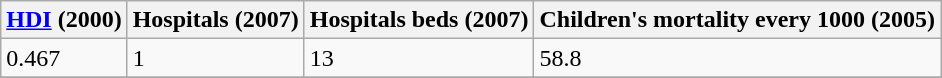<table class="wikitable">
<tr>
<th><a href='#'>HDI</a> (2000)</th>
<th>Hospitals (2007)</th>
<th>Hospitals beds (2007)</th>
<th>Children's mortality every 1000 (2005)</th>
</tr>
<tr>
<td>0.467</td>
<td>1</td>
<td>13</td>
<td>58.8</td>
</tr>
<tr>
</tr>
</table>
